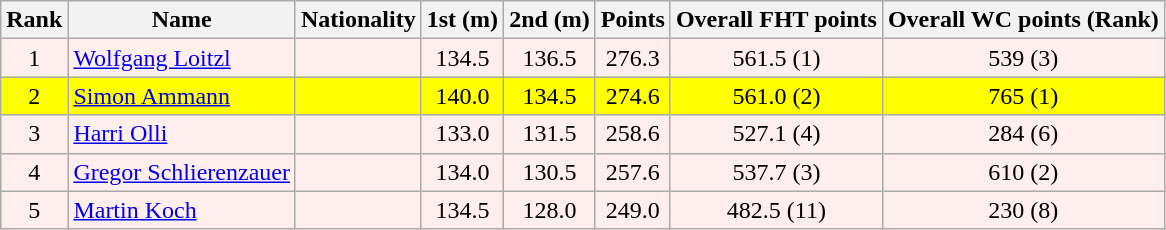<table class="wikitable">
<tr>
<th align=Center>Rank</th>
<th>Name</th>
<th>Nationality</th>
<th align=Center>1st (m)</th>
<th>2nd (m)</th>
<th>Points</th>
<th>Overall FHT points</th>
<th>Overall WC points (Rank)</th>
</tr>
<tr style="background:#ffeeee;">
<td align=center>1</td>
<td align=left><a href='#'>Wolfgang Loitzl</a></td>
<td align=left></td>
<td align=center>134.5</td>
<td align=center>136.5</td>
<td align=center>276.3</td>
<td align=center>561.5 (1)</td>
<td align=center>539 (3)</td>
</tr>
<tr style="background:#ffff00;">
<td align=center>2</td>
<td align=left><a href='#'>Simon Ammann</a></td>
<td align=left></td>
<td align=center>140.0</td>
<td align=center>134.5</td>
<td align=center>274.6</td>
<td align=center>561.0 (2)</td>
<td align=center>765 (1)</td>
</tr>
<tr style="background:#ffeeee;">
<td align=center>3</td>
<td align=left><a href='#'>Harri Olli</a></td>
<td align=left></td>
<td align=center>133.0</td>
<td align=center>131.5</td>
<td align=center>258.6</td>
<td align=center>527.1 (4)</td>
<td align=center>284 (6)</td>
</tr>
<tr style="background:#ffeeee;">
<td align=center>4</td>
<td align=left><a href='#'>Gregor Schlierenzauer</a></td>
<td align=left></td>
<td align=center>134.0</td>
<td align=center>130.5</td>
<td align=center>257.6</td>
<td align=center>537.7 (3)</td>
<td align=center>610 (2)</td>
</tr>
<tr style="background:#ffeeee;">
<td align=center>5</td>
<td align=left><a href='#'>Martin Koch</a></td>
<td align=left></td>
<td align=center>134.5</td>
<td align=center>128.0</td>
<td align=center>249.0</td>
<td align=center>482.5 (11)</td>
<td align=center>230 (8)</td>
</tr>
</table>
